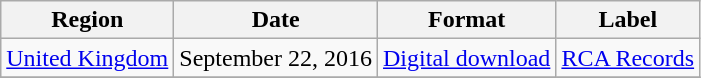<table class=wikitable>
<tr>
<th>Region</th>
<th>Date</th>
<th>Format</th>
<th>Label</th>
</tr>
<tr>
<td><a href='#'>United Kingdom</a></td>
<td>September 22, 2016</td>
<td><a href='#'>Digital download</a></td>
<td><a href='#'>RCA Records</a></td>
</tr>
<tr>
</tr>
</table>
